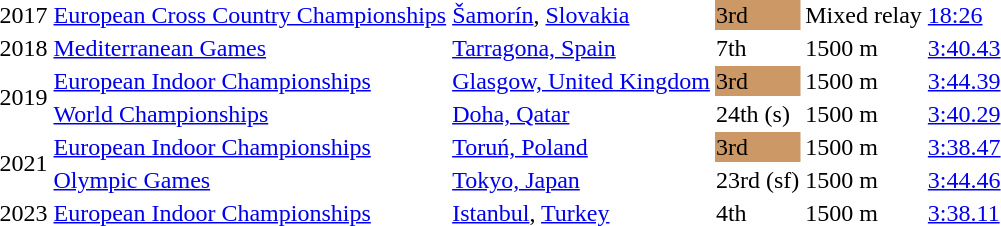<table>
<tr>
<td>2017</td>
<td><a href='#'>European Cross Country Championships</a></td>
<td><a href='#'>Šamorín</a>, <a href='#'>Slovakia</a></td>
<td bgcolor=cc9966>3rd</td>
<td>Mixed relay</td>
<td><a href='#'>18:26</a></td>
</tr>
<tr>
<td>2018</td>
<td><a href='#'>Mediterranean Games</a></td>
<td><a href='#'>Tarragona, Spain</a></td>
<td>7th</td>
<td>1500 m</td>
<td><a href='#'>3:40.43</a></td>
</tr>
<tr>
<td rowspan=2>2019</td>
<td><a href='#'>European Indoor Championships</a></td>
<td><a href='#'>Glasgow, United Kingdom</a></td>
<td bgcolor=cc9966>3rd</td>
<td>1500 m</td>
<td><a href='#'>3:44.39</a></td>
</tr>
<tr>
<td><a href='#'>World Championships</a></td>
<td><a href='#'>Doha, Qatar</a></td>
<td>24th (s)</td>
<td>1500 m</td>
<td><a href='#'>3:40.29</a></td>
</tr>
<tr>
<td rowspan=2>2021</td>
<td><a href='#'>European Indoor Championships</a></td>
<td><a href='#'>Toruń, Poland</a></td>
<td bgcolor=cc9966>3rd</td>
<td>1500 m</td>
<td><a href='#'>3:38.47</a></td>
</tr>
<tr>
<td><a href='#'>Olympic Games</a></td>
<td><a href='#'>Tokyo, Japan</a></td>
<td>23rd (sf)</td>
<td>1500 m</td>
<td><a href='#'>3:44.46</a></td>
</tr>
<tr>
<td>2023</td>
<td><a href='#'>European Indoor Championships</a></td>
<td><a href='#'>Istanbul</a>, <a href='#'>Turkey</a></td>
<td>4th</td>
<td>1500 m</td>
<td><a href='#'>3:38.11</a></td>
</tr>
</table>
